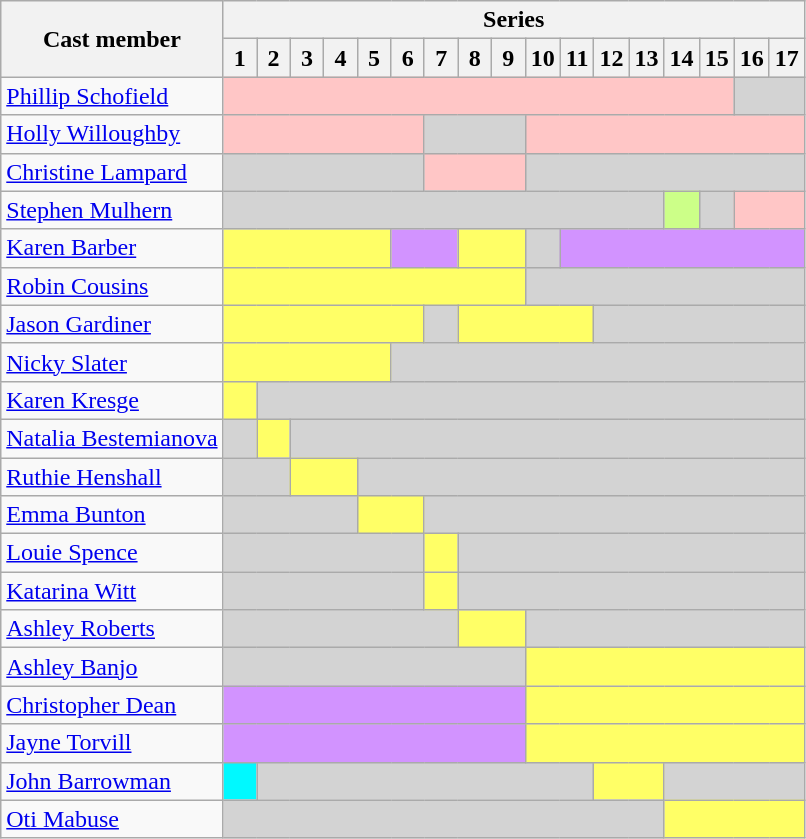<table class="wikitable" style="margin:left; font-size:100%">
<tr>
<th rowspan="2">Cast member</th>
<th colspan="17" style="text-align:center">Series</th>
</tr>
<tr>
<th width="15">1</th>
<th width="15">2</th>
<th width="15">3</th>
<th width="15">4</th>
<th width="15">5</th>
<th width="15">6</th>
<th width="15">7</th>
<th width="15">8</th>
<th width="15">9</th>
<th width="15">10</th>
<th width="15">11</th>
<th width="15">12</th>
<th width="15">13</th>
<th width="15">14</th>
<th width="15">15</th>
<th width="15">16</th>
<th width="15">17</th>
</tr>
<tr>
<td><a href='#'>Phillip Schofield</a></td>
<td colspan="15" style="background:#ffc6c6"></td>
<td colspan="2" style="background:lightgrey"></td>
</tr>
<tr>
<td><a href='#'>Holly Willoughby</a></td>
<td colspan="6" style="background:#ffc6c6"></td>
<td colspan="3" style="background:lightgrey"></td>
<td colspan="8" style="background:#ffc6c6"></td>
</tr>
<tr>
<td><a href='#'>Christine Lampard</a></td>
<td colspan="6" style="background:lightgrey"></td>
<td colspan="3" style="background:#ffc6c6"></td>
<td colspan="8" style="background:lightgrey"></td>
</tr>
<tr>
<td><a href='#'>Stephen Mulhern</a></td>
<td colspan="13" style="background:lightgrey"></td>
<td colspan="1" style="background:#ccff88"></td>
<td colspan="1" style="background:lightgrey"></td>
<td colspan="2" style="background:#ffc6c6"></td>
</tr>
<tr>
<td><a href='#'>Karen Barber</a></td>
<td colspan="5" style="background:#FF6"></td>
<td colspan="2" style="background:#d293ff"></td>
<td colspan="2" style="background:#FF6"></td>
<td colspan="1" style="background:lightgrey"></td>
<td colspan="7" style="background:#d293ff"></td>
</tr>
<tr>
<td><a href='#'>Robin Cousins</a></td>
<td colspan="9" style="background:#FF6"></td>
<td colspan="8" style="background:lightgrey"></td>
</tr>
<tr>
<td><a href='#'>Jason Gardiner</a></td>
<td colspan="6" style="background:#FF6"></td>
<td colspan="1" style="background:lightgrey"></td>
<td colspan="4" style="background:#FF6"></td>
<td colspan="6" style="background:lightgrey"></td>
</tr>
<tr>
<td><a href='#'>Nicky Slater</a></td>
<td colspan="5" style="background:#FF6"></td>
<td colspan="12" style="background:lightgrey"></td>
</tr>
<tr>
<td><a href='#'>Karen Kresge</a></td>
<td colspan="1" style="background:#FF6"></td>
<td colspan="16" style="background:lightgrey"></td>
</tr>
<tr>
<td><a href='#'>Natalia Bestemianova</a></td>
<td colspan="1" style="background:lightgrey"></td>
<td colspan="1" style="background:#FF6"></td>
<td colspan="15" style="background:lightgrey"></td>
</tr>
<tr>
<td><a href='#'>Ruthie Henshall</a></td>
<td colspan="2" style="background:lightgrey"></td>
<td colspan="2" style="background:#FF6"></td>
<td colspan="13" style="background:lightgrey"></td>
</tr>
<tr>
<td><a href='#'>Emma Bunton</a></td>
<td colspan="4" style="background:lightgrey"></td>
<td colspan="2" style="background:#FF6"></td>
<td colspan="11" style="background:lightgrey"></td>
</tr>
<tr>
<td><a href='#'>Louie Spence</a></td>
<td colspan="6" style="background:lightgrey"></td>
<td colspan="1" style="background:#FF6"></td>
<td colspan="10" style="background:lightgrey"></td>
</tr>
<tr>
<td><a href='#'>Katarina Witt</a></td>
<td colspan="6" style="background:lightgrey"></td>
<td colspan="1" style="background:#FF6"></td>
<td colspan="10" style="background:lightgrey"></td>
</tr>
<tr>
<td><a href='#'>Ashley Roberts</a></td>
<td colspan="7" style="background:lightgrey"></td>
<td colspan="2" style="background:#FF6"></td>
<td colspan="8" style="background:lightgrey"></td>
</tr>
<tr>
<td><a href='#'>Ashley Banjo</a></td>
<td colspan="9" style="background:lightgrey"></td>
<td colspan="8" style="background:#FF6"></td>
</tr>
<tr>
<td><a href='#'>Christopher Dean</a></td>
<td colspan="9" style="background:#d293ff"></td>
<td colspan="8" style="background:#FF6"></td>
</tr>
<tr>
<td><a href='#'>Jayne Torvill</a></td>
<td colspan="9" style="background:#d293ff"></td>
<td colspan="8" style="background:#FF6"></td>
</tr>
<tr>
<td><a href='#'>John Barrowman</a></td>
<td colspan="1" style="background:#00f9ff"></td>
<td colspan="10" style="background:lightgrey"></td>
<td colspan="2" style="background:#FF6"></td>
<td colspan="4" style="background:lightgrey"></td>
</tr>
<tr>
<td><a href='#'>Oti Mabuse</a></td>
<td colspan="13" style="background:lightgrey"></td>
<td colspan="4" style="background:#FF6"></td>
</tr>
</table>
